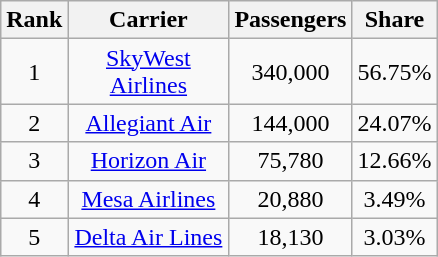<table class="wikitable sortable" style="text-align: center;">
<tr>
<th>Rank</th>
<th style="width:100px;">Carrier</th>
<th>Passengers</th>
<th>Share</th>
</tr>
<tr>
<td>1</td>
<td><a href='#'>SkyWest Airlines</a></td>
<td>340,000</td>
<td>56.75%</td>
</tr>
<tr>
<td>2</td>
<td><a href='#'>Allegiant Air</a></td>
<td>144,000</td>
<td>24.07%</td>
</tr>
<tr>
<td>3</td>
<td><a href='#'>Horizon Air</a></td>
<td>75,780</td>
<td>12.66%</td>
</tr>
<tr>
<td>4</td>
<td><a href='#'>Mesa Airlines</a></td>
<td>20,880</td>
<td>3.49%</td>
</tr>
<tr>
<td>5</td>
<td><a href='#'>Delta Air Lines</a></td>
<td>18,130</td>
<td>3.03%</td>
</tr>
</table>
